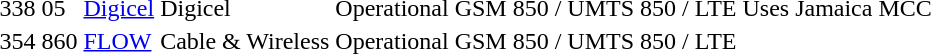<table>
<tr>
<td>338</td>
<td>05</td>
<td><a href='#'>Digicel</a></td>
<td>Digicel</td>
<td>Operational</td>
<td>GSM 850 / UMTS 850 / LTE</td>
<td>Uses Jamaica MCC</td>
</tr>
<tr>
<td>354</td>
<td>860</td>
<td><a href='#'>FLOW</a></td>
<td>Cable & Wireless</td>
<td>Operational</td>
<td>GSM 850 / UMTS 850 / LTE</td>
<td></td>
</tr>
</table>
